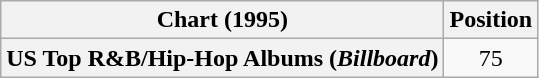<table class="wikitable plainrowheaders" style="text-align:center">
<tr>
<th scope="col">Chart (1995)</th>
<th scope="col">Position</th>
</tr>
<tr>
<th scope="row">US Top R&B/Hip-Hop Albums (<em>Billboard</em>)</th>
<td>75</td>
</tr>
</table>
